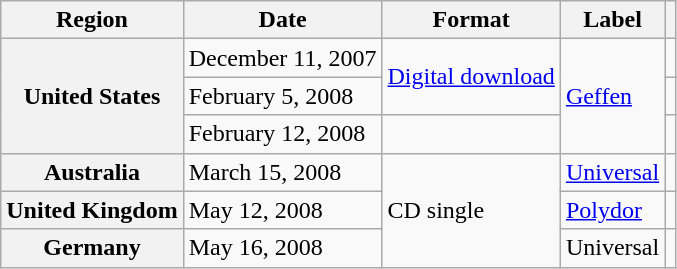<table class="wikitable plainrowheaders">
<tr>
<th scope="col">Region</th>
<th scope="col">Date</th>
<th scope="col">Format</th>
<th scope="col">Label</th>
<th scope="col"></th>
</tr>
<tr>
<th scope="row" rowspan="3">United States</th>
<td>December 11, 2007</td>
<td rowspan="2"><a href='#'>Digital download</a></td>
<td rowspan="3"><a href='#'>Geffen</a></td>
<td></td>
</tr>
<tr>
<td>February 5, 2008</td>
<td></td>
</tr>
<tr>
<td>February 12, 2008</td>
<td></td>
<td></td>
</tr>
<tr>
<th scope="row">Australia</th>
<td>March 15, 2008</td>
<td rowspan="3">CD single</td>
<td><a href='#'>Universal</a></td>
<td></td>
</tr>
<tr>
<th scope="row">United Kingdom</th>
<td>May 12, 2008</td>
<td><a href='#'>Polydor</a></td>
<td></td>
</tr>
<tr>
<th scope="row">Germany</th>
<td>May 16, 2008</td>
<td>Universal</td>
<td></td>
</tr>
</table>
